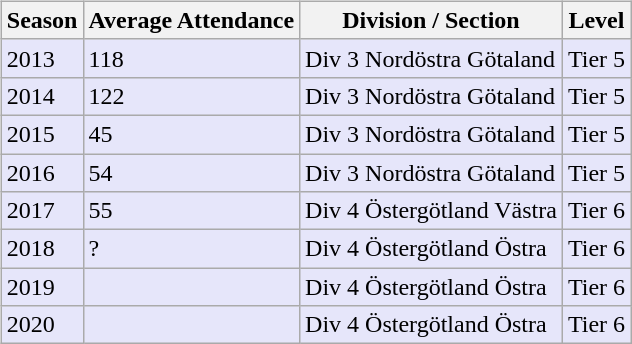<table>
<tr>
<td valign="top" width=0%><br><table class="wikitable">
<tr style="background:#f0f6fa;">
<th><strong>Season</strong></th>
<th><strong>Average Attendance</strong></th>
<th><strong>Division / Section</strong></th>
<th><strong>Level</strong></th>
</tr>
<tr>
<td style="background:#E6E6FA;">2013</td>
<td style="background:#E6E6FA;">118</td>
<td style="background:#E6E6FA;">Div 3 Nordöstra Götaland</td>
<td style="background:#E6E6FA;">Tier 5</td>
</tr>
<tr>
<td style="background:#E6E6FA;">2014</td>
<td style="background:#E6E6FA;">122</td>
<td style="background:#E6E6FA;">Div 3 Nordöstra Götaland</td>
<td style="background:#E6E6FA;">Tier 5</td>
</tr>
<tr>
<td style="background:#E6E6FA;">2015</td>
<td style="background:#E6E6FA;">45</td>
<td style="background:#E6E6FA;">Div 3 Nordöstra Götaland</td>
<td style="background:#E6E6FA;">Tier 5</td>
</tr>
<tr>
<td style="background:#E6E6FA;">2016</td>
<td style="background:#E6E6FA;">54</td>
<td style="background:#E6E6FA;">Div 3 Nordöstra Götaland</td>
<td style="background:#E6E6FA;">Tier 5</td>
</tr>
<tr>
<td style="background:#E6E6FA;">2017</td>
<td style="background:#E6E6FA;">55</td>
<td style="background:#E6E6FA;">Div 4 Östergötland Västra</td>
<td style="background:#E6E6FA;">Tier 6</td>
</tr>
<tr>
<td style="background:#E6E6FA;">2018</td>
<td style="background:#E6E6FA;">?</td>
<td style="background:#E6E6FA;">Div 4 Östergötland Östra</td>
<td style="background:#E6E6FA;">Tier 6</td>
</tr>
<tr>
<td style="background:#E6E6FA;">2019</td>
<td style="background:#E6E6FA;"></td>
<td style="background:#E6E6FA;">Div 4 Östergötland Östra</td>
<td style="background:#E6E6FA;">Tier 6</td>
</tr>
<tr>
<td style="background:#E6E6FA;">2020</td>
<td style="background:#E6E6FA;"></td>
<td style="background:#E6E6FA;">Div 4 Östergötland Östra</td>
<td style="background:#E6E6FA;">Tier 6</td>
</tr>
</table>
</td>
</tr>
<tr>
</tr>
</table>
